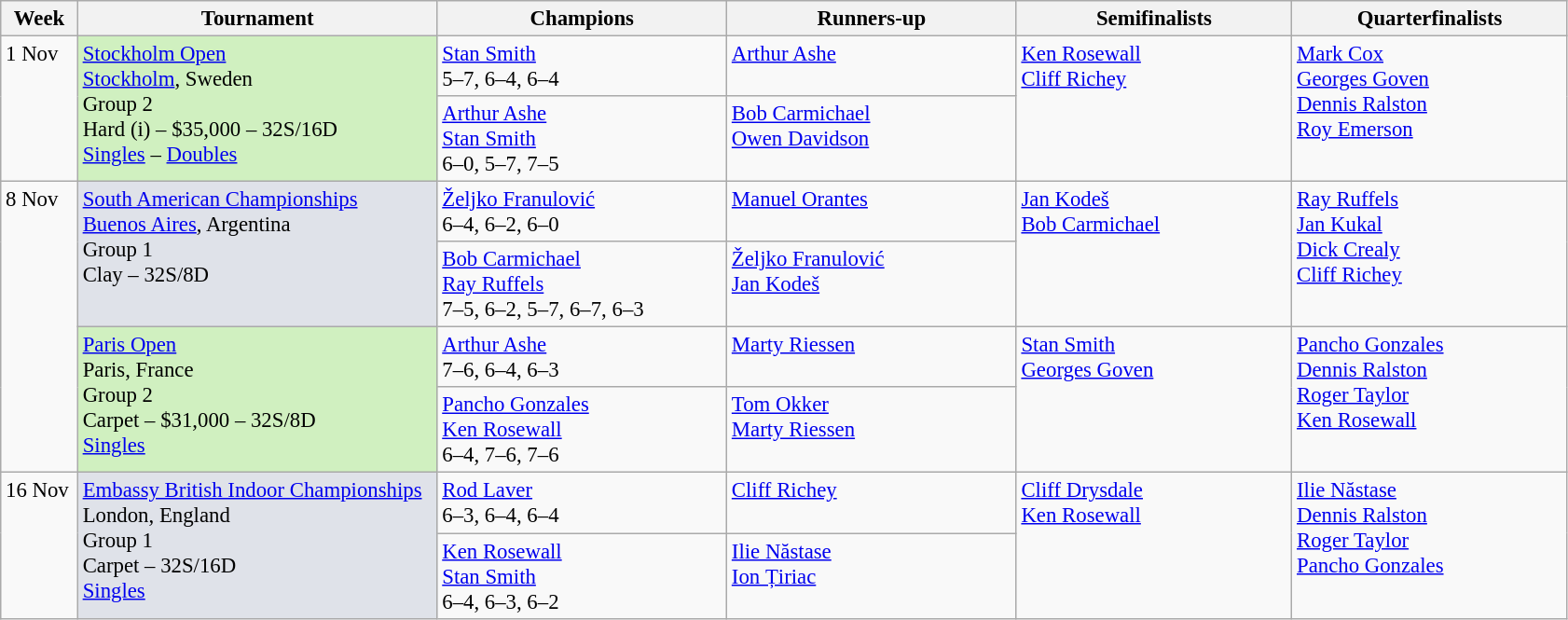<table class=wikitable style=font-size:95%>
<tr>
<th style="width:48px;">Week</th>
<th style="width:250px;">Tournament</th>
<th style="width:200px;">Champions</th>
<th style="width:200px;">Runners-up</th>
<th style="width:190px;">Semifinalists</th>
<th style="width:190px;">Quarterfinalists</th>
</tr>
<tr valign=top>
<td rowspan=2>1 Nov</td>
<td style="background:#d0f0c0;"  rowspan="2"><a href='#'>Stockholm Open</a> <br> <a href='#'>Stockholm</a>, Sweden <br> Group 2 <br> Hard (i) – $35,000 – 32S/16D <br> <a href='#'>Singles</a> – <a href='#'>Doubles</a></td>
<td> <a href='#'>Stan Smith</a> <br> 5–7, 6–4, 6–4</td>
<td> <a href='#'>Arthur Ashe</a></td>
<td rowspan=2> <a href='#'>Ken Rosewall</a> <br>  <a href='#'>Cliff Richey</a></td>
<td rowspan=2> <a href='#'>Mark Cox</a> <br>  <a href='#'>Georges Goven</a> <br>  <a href='#'>Dennis Ralston</a> <br>  <a href='#'>Roy Emerson</a></td>
</tr>
<tr valign=top>
<td> <a href='#'>Arthur Ashe</a> <br>  <a href='#'>Stan Smith</a> <br> 6–0, 5–7, 7–5</td>
<td> <a href='#'>Bob Carmichael</a> <br>  <a href='#'>Owen Davidson</a></td>
</tr>
<tr valign=top>
<td rowspan=4>8 Nov</td>
<td style="background:#dfe2e9;" rowspan="2"><a href='#'>South American Championships</a> <br> <a href='#'>Buenos Aires</a>, Argentina <br> Group 1 <br> Clay – 32S/8D</td>
<td> <a href='#'>Željko Franulović</a> <br> 6–4, 6–2, 6–0</td>
<td> <a href='#'>Manuel Orantes</a></td>
<td rowspan=2> <a href='#'>Jan Kodeš</a> <br>  <a href='#'>Bob Carmichael</a></td>
<td rowspan=2> <a href='#'>Ray Ruffels</a> <br>  <a href='#'>Jan Kukal</a> <br>  <a href='#'>Dick Crealy</a> <br>  <a href='#'>Cliff Richey</a></td>
</tr>
<tr valign=top>
<td> <a href='#'>Bob Carmichael</a> <br>  <a href='#'>Ray Ruffels</a> <br> 7–5, 6–2, 5–7, 6–7, 6–3</td>
<td> <a href='#'>Željko Franulović</a> <br>  <a href='#'>Jan Kodeš</a></td>
</tr>
<tr valign=top>
<td style="background:#d0f0c0;" rowspan=2><a href='#'>Paris Open</a> <br> Paris, France <br> Group 2 <br> Carpet – $31,000 – 32S/8D <br> <a href='#'>Singles</a></td>
<td> <a href='#'>Arthur Ashe</a> <br> 7–6, 6–4, 6–3</td>
<td> <a href='#'>Marty Riessen</a></td>
<td rowspan=2> <a href='#'>Stan Smith</a> <br>  <a href='#'>Georges Goven</a></td>
<td rowspan=2> <a href='#'>Pancho Gonzales</a> <br>  <a href='#'>Dennis Ralston</a> <br>  <a href='#'>Roger Taylor</a> <br>  <a href='#'>Ken Rosewall</a></td>
</tr>
<tr valign=top>
<td> <a href='#'>Pancho Gonzales</a> <br>  <a href='#'>Ken Rosewall</a> <br> 6–4, 7–6, 7–6</td>
<td> <a href='#'>Tom Okker</a> <br>  <a href='#'>Marty Riessen</a></td>
</tr>
<tr valign=top>
<td rowspan=2>16 Nov</td>
<td style="background:#dfe2e9;" rowspan="2"><a href='#'>Embassy British Indoor Championships</a> <br> London, England <br> Group 1 <br> Carpet – 32S/16D <br> <a href='#'>Singles</a></td>
<td> <a href='#'>Rod Laver</a> <br> 6–3, 6–4, 6–4</td>
<td> <a href='#'>Cliff Richey</a></td>
<td rowspan=2> <a href='#'>Cliff Drysdale</a> <br>  <a href='#'>Ken Rosewall</a></td>
<td rowspan=2> <a href='#'>Ilie Năstase</a> <br>  <a href='#'>Dennis Ralston</a> <br>  <a href='#'>Roger Taylor</a> <br>  <a href='#'>Pancho Gonzales</a></td>
</tr>
<tr valign=top>
<td> <a href='#'>Ken Rosewall</a> <br>  <a href='#'>Stan Smith</a> <br> 6–4, 6–3, 6–2</td>
<td> <a href='#'>Ilie Năstase</a> <br>  <a href='#'>Ion Țiriac</a></td>
</tr>
</table>
